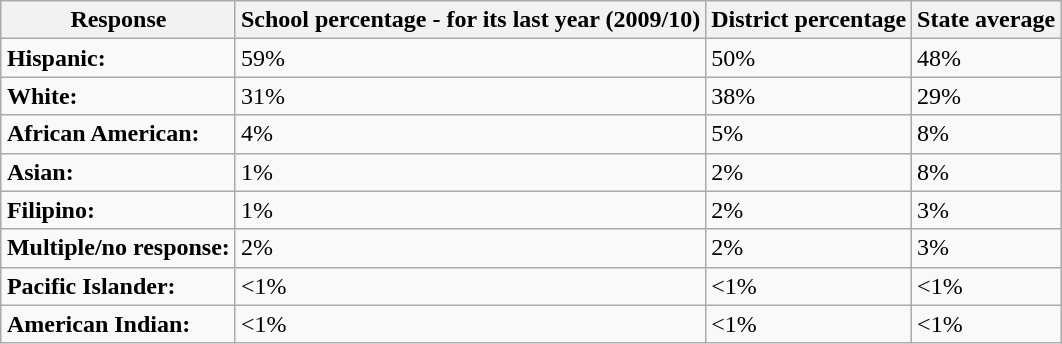<table class="wikitable" style="margin: 1em auto 1em auto">
<tr>
<th>Response</th>
<th>School percentage - for its last year (2009/10) </th>
<th>District percentage </th>
<th>State average </th>
</tr>
<tr>
<td><strong>Hispanic:</strong></td>
<td>59%</td>
<td>50%</td>
<td>48%</td>
</tr>
<tr>
<td><strong>White:</strong></td>
<td>31%</td>
<td>38%</td>
<td>29%</td>
</tr>
<tr>
<td><strong>African American:</strong></td>
<td>4%</td>
<td>5%</td>
<td>8%</td>
</tr>
<tr>
<td><strong>Asian:</strong></td>
<td>1%</td>
<td>2%</td>
<td>8%</td>
</tr>
<tr>
<td><strong>Filipino:</strong></td>
<td>1%</td>
<td>2%</td>
<td>3%</td>
</tr>
<tr>
<td><strong>Multiple/no response:</strong></td>
<td>2%</td>
<td>2%</td>
<td>3%</td>
</tr>
<tr>
<td><strong>Pacific Islander:</strong></td>
<td><1%</td>
<td><1%</td>
<td><1%</td>
</tr>
<tr>
<td><strong>American Indian:</strong></td>
<td><1%</td>
<td><1%</td>
<td><1%</td>
</tr>
</table>
